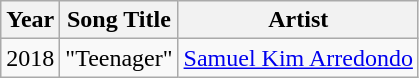<table class="wikitable">
<tr>
<th width=10>Year</th>
<th>Song Title</th>
<th>Artist</th>
</tr>
<tr>
<td>2018</td>
<td>"Teenager"</td>
<td><a href='#'>Samuel Kim Arredondo</a></td>
</tr>
</table>
